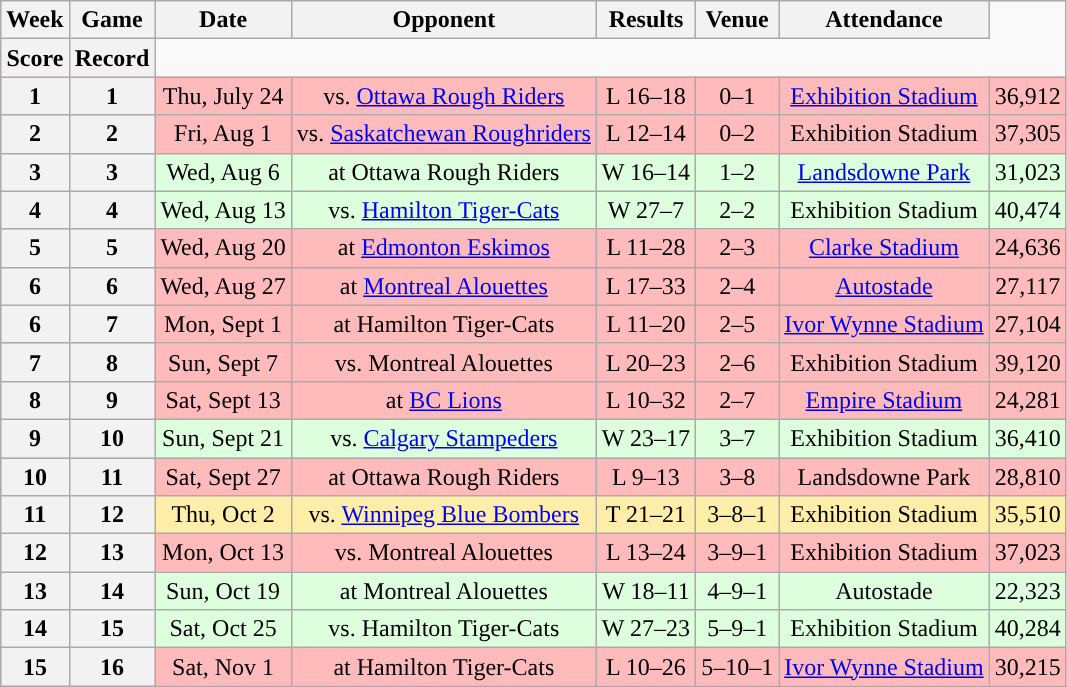<table class="wikitable" style="text-align:center">
<tr>
<th>Week</th>
<th>Game</th>
<th>Date</th>
<th>Opponent</th>
<th>Results</th>
<th>Venue</th>
<th>Attendance</th>
</tr>
<tr>
<th>Score</th>
<th>Record</th>
</tr>
<tr style="background:#ffbbbb">
<th>1</th>
<th>1</th>
<td>Thu, July 24</td>
<td>vs. <a href='#'>Ottawa Rough Riders</a></td>
<td>L 16–18</td>
<td>0–1</td>
<td><a href='#'>Exhibition Stadium</a></td>
<td>36,912</td>
</tr>
<tr style="background:#ffbbbb">
<th>2</th>
<th>2</th>
<td>Fri, Aug 1</td>
<td>vs. <a href='#'>Saskatchewan Roughriders</a></td>
<td>L 12–14</td>
<td>0–2</td>
<td>Exhibition Stadium</td>
<td>37,305</td>
</tr>
<tr style="background:#ddffdd">
<th>3</th>
<th>3</th>
<td>Wed, Aug 6</td>
<td>at Ottawa Rough Riders</td>
<td>W 16–14</td>
<td>1–2</td>
<td><a href='#'>Landsdowne Park</a></td>
<td>31,023</td>
</tr>
<tr style="background:#ddffdd">
<th>4</th>
<th>4</th>
<td>Wed, Aug 13</td>
<td>vs. <a href='#'>Hamilton Tiger-Cats</a></td>
<td>W 27–7</td>
<td>2–2</td>
<td>Exhibition Stadium</td>
<td>40,474</td>
</tr>
<tr style="background:#ffbbbb">
<th>5</th>
<th>5</th>
<td>Wed, Aug 20</td>
<td>at <a href='#'>Edmonton Eskimos</a></td>
<td>L 11–28</td>
<td>2–3</td>
<td><a href='#'>Clarke Stadium</a></td>
<td>24,636</td>
</tr>
<tr style="background:#ffbbbb">
<th>6</th>
<th>6</th>
<td>Wed, Aug 27</td>
<td>at <a href='#'>Montreal Alouettes</a></td>
<td>L 17–33</td>
<td>2–4</td>
<td><a href='#'>Autostade</a></td>
<td>27,117</td>
</tr>
<tr style="background:#ffbbbb">
<th>6</th>
<th>7</th>
<td>Mon, Sept 1</td>
<td>at Hamilton Tiger-Cats</td>
<td>L 11–20</td>
<td>2–5</td>
<td><a href='#'>Ivor Wynne Stadium</a></td>
<td>27,104</td>
</tr>
<tr style="background:#ffbbbb">
<th>7</th>
<th>8</th>
<td>Sun, Sept 7</td>
<td>vs. Montreal Alouettes</td>
<td>L 20–23</td>
<td>2–6</td>
<td>Exhibition Stadium</td>
<td>39,120</td>
</tr>
<tr style="background:#ffbbbb">
<th>8</th>
<th>9</th>
<td>Sat, Sept 13</td>
<td>at <a href='#'>BC Lions</a></td>
<td>L 10–32</td>
<td>2–7</td>
<td><a href='#'>Empire Stadium</a></td>
<td>24,281</td>
</tr>
<tr style="background:#ddffdd">
<th>9</th>
<th>10</th>
<td>Sun, Sept 21</td>
<td>vs. <a href='#'>Calgary Stampeders</a></td>
<td>W 23–17</td>
<td>3–7</td>
<td>Exhibition Stadium</td>
<td>36,410</td>
</tr>
<tr style="background:#ffbbbb">
<th>10</th>
<th>11</th>
<td>Sat, Sept 27</td>
<td>at Ottawa Rough Riders</td>
<td>L 9–13</td>
<td>3–8</td>
<td>Landsdowne Park</td>
<td>28,810</td>
</tr>
<tr style="background:#ffeeaa">
<th>11</th>
<th>12</th>
<td>Thu, Oct 2</td>
<td>vs. <a href='#'>Winnipeg Blue Bombers</a></td>
<td>T 21–21</td>
<td>3–8–1</td>
<td>Exhibition Stadium</td>
<td>35,510</td>
</tr>
<tr style="background:#ffbbbb">
<th>12</th>
<th>13</th>
<td>Mon, Oct 13</td>
<td>vs. Montreal Alouettes</td>
<td>L 13–24</td>
<td>3–9–1</td>
<td>Exhibition Stadium</td>
<td>37,023</td>
</tr>
<tr style="background:#ddffdd">
<th>13</th>
<th>14</th>
<td>Sun, Oct 19</td>
<td>at Montreal Alouettes</td>
<td>W 18–11</td>
<td>4–9–1</td>
<td>Autostade</td>
<td>22,323</td>
</tr>
<tr style="background:#ddffdd">
<th>14</th>
<th>15</th>
<td>Sat, Oct 25</td>
<td>vs. Hamilton Tiger-Cats</td>
<td>W 27–23</td>
<td>5–9–1</td>
<td>Exhibition Stadium</td>
<td>40,284</td>
</tr>
<tr style="background:#ffbbbb">
<th>15</th>
<th>16</th>
<td>Sat, Nov 1</td>
<td>at Hamilton Tiger-Cats</td>
<td>L 10–26</td>
<td>5–10–1</td>
<td><a href='#'>Ivor Wynne Stadium</a></td>
<td>30,215</td>
</tr>
</table>
